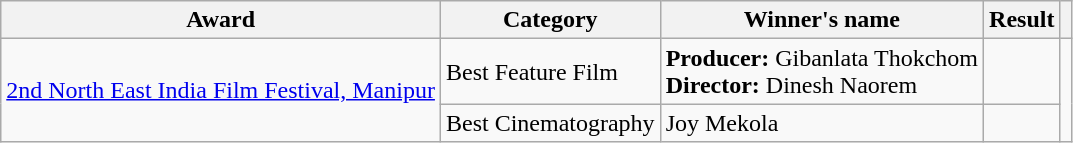<table class="wikitable sortable">
<tr>
<th>Award</th>
<th>Category</th>
<th>Winner's name</th>
<th>Result</th>
<th></th>
</tr>
<tr>
<td rowspan="2"><a href='#'>2nd North East India Film Festival, Manipur</a></td>
<td>Best Feature Film</td>
<td><strong>Producer:</strong> Gibanlata Thokchom<br><strong>Director:</strong> Dinesh Naorem</td>
<td></td>
<td rowspan="2"></td>
</tr>
<tr>
<td>Best Cinematography</td>
<td>Joy Mekola</td>
<td></td>
</tr>
</table>
